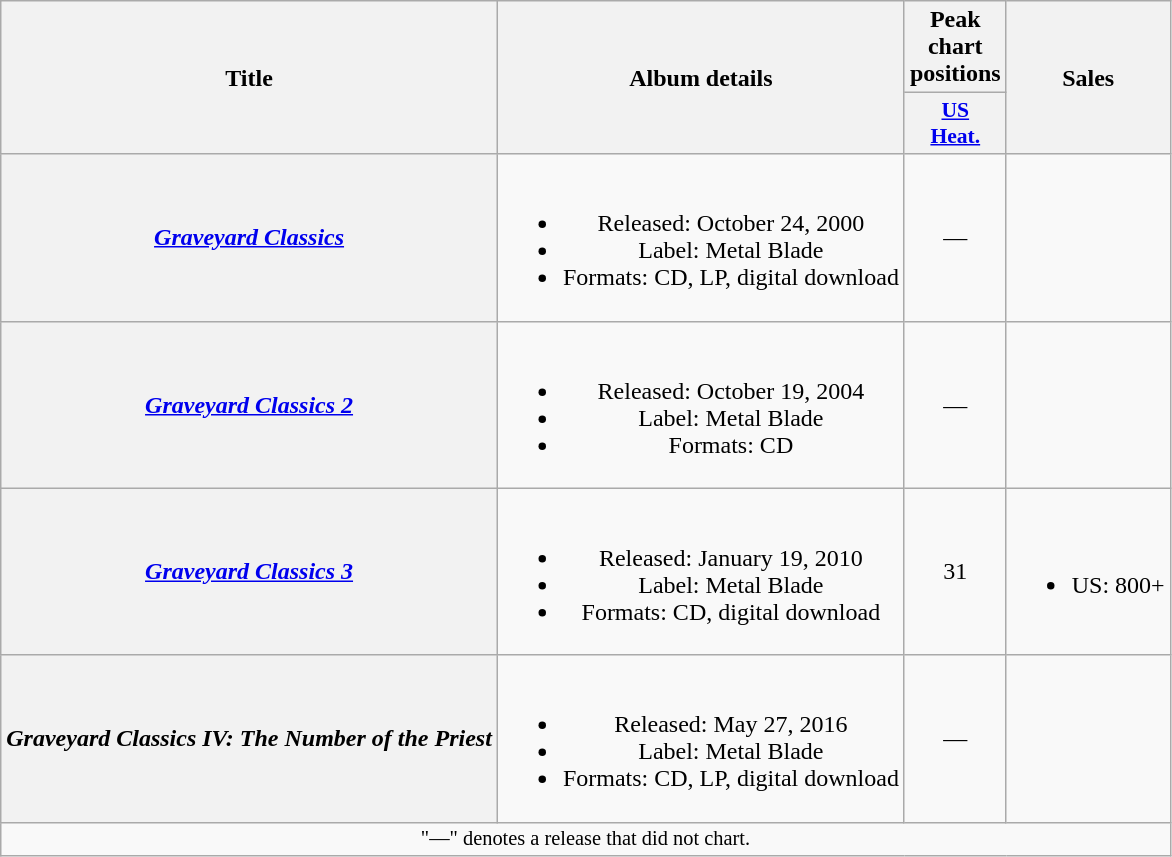<table class="wikitable plainrowheaders" style="text-align:center;">
<tr>
<th scope="col" rowspan="2">Title</th>
<th scope="col" rowspan="2">Album details</th>
<th scope="col">Peak chart positions</th>
<th scope="col" rowspan="2">Sales</th>
</tr>
<tr>
<th scope="col" style="width:3em;font-size:90%;"><a href='#'>US<br>Heat.</a><br></th>
</tr>
<tr>
<th scope="row"><em><a href='#'>Graveyard Classics</a></em></th>
<td><br><ul><li>Released: October 24, 2000</li><li>Label: Metal Blade</li><li>Formats: CD, LP, digital download</li></ul></td>
<td>—</td>
<td></td>
</tr>
<tr>
<th scope="row"><em><a href='#'>Graveyard Classics 2</a></em></th>
<td><br><ul><li>Released: October 19, 2004</li><li>Label: Metal Blade</li><li>Formats: CD</li></ul></td>
<td>—</td>
<td></td>
</tr>
<tr>
<th scope="row"><em><a href='#'>Graveyard Classics 3</a></em></th>
<td><br><ul><li>Released: January 19, 2010</li><li>Label: Metal Blade</li><li>Formats: CD, digital download</li></ul></td>
<td>31</td>
<td><br><ul><li>US: 800+</li></ul></td>
</tr>
<tr>
<th scope="row"><em>Graveyard Classics IV: The Number of the Priest</em></th>
<td><br><ul><li>Released: May 27, 2016</li><li>Label: Metal Blade</li><li>Formats: CD, LP, digital download</li></ul></td>
<td>—</td>
<td></td>
</tr>
<tr>
<td colspan="15" style="text-align:center; font-size:85%;">"—" denotes a release that did not chart.</td>
</tr>
</table>
